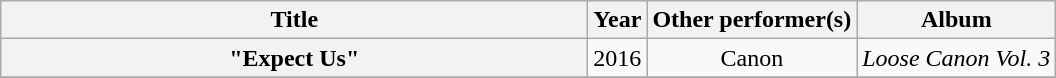<table class="wikitable plainrowheaders" style="text-align:center;">
<tr>
<th scope="col" style="width:24em;">Title</th>
<th scope="col">Year</th>
<th scope="col">Other performer(s)</th>
<th scope="col">Album</th>
</tr>
<tr>
<th scope="row">"Expect Us"</th>
<td>2016</td>
<td>Canon</td>
<td><em>Loose Canon Vol. 3</em></td>
</tr>
<tr>
</tr>
</table>
